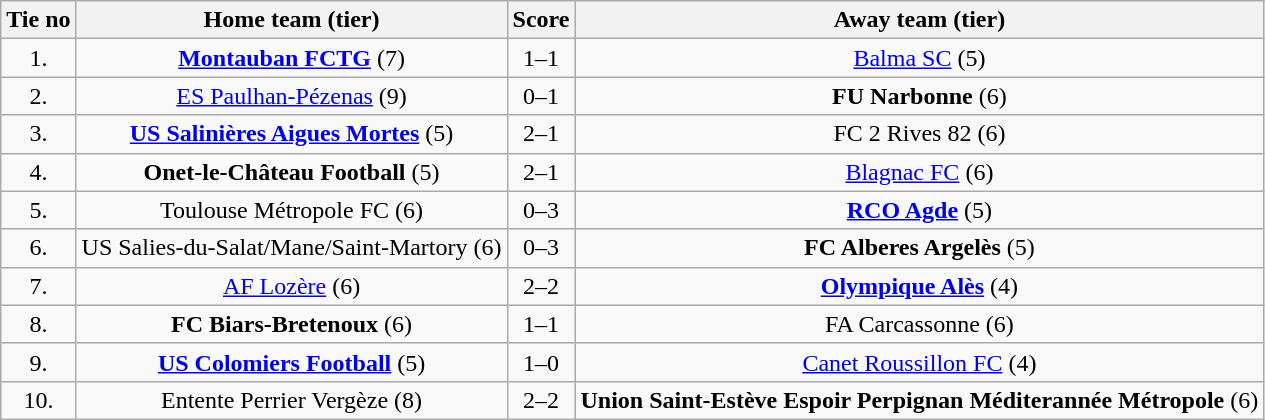<table class="wikitable" style="text-align: center">
<tr>
<th>Tie no</th>
<th>Home team (tier)</th>
<th>Score</th>
<th>Away team (tier)</th>
</tr>
<tr>
<td>1.</td>
<td><strong><a href='#'>Montauban FCTG</a></strong> (7)</td>
<td>1–1 </td>
<td><a href='#'>Balma SC</a> (5)</td>
</tr>
<tr>
<td>2.</td>
<td><a href='#'>ES Paulhan-Pézenas</a> (9)</td>
<td>0–1</td>
<td><strong>FU Narbonne</strong> (6)</td>
</tr>
<tr>
<td>3.</td>
<td><strong><a href='#'>US Salinières Aigues Mortes</a></strong> (5)</td>
<td>2–1</td>
<td>FC 2 Rives 82 (6)</td>
</tr>
<tr>
<td>4.</td>
<td><strong>Onet-le-Château Football</strong> (5)</td>
<td>2–1</td>
<td><a href='#'>Blagnac FC</a> (6)</td>
</tr>
<tr>
<td>5.</td>
<td>Toulouse Métropole FC (6)</td>
<td>0–3</td>
<td><strong><a href='#'>RCO Agde</a></strong> (5)</td>
</tr>
<tr>
<td>6.</td>
<td>US Salies-du-Salat/Mane/Saint-Martory (6)</td>
<td>0–3</td>
<td><strong>FC Alberes Argelès</strong> (5)</td>
</tr>
<tr>
<td>7.</td>
<td><a href='#'>AF Lozère</a> (6)</td>
<td>2–2 </td>
<td><strong><a href='#'>Olympique Alès</a></strong> (4)</td>
</tr>
<tr>
<td>8.</td>
<td><strong>FC Biars-Bretenoux</strong> (6)</td>
<td>1–1 </td>
<td>FA Carcassonne (6)</td>
</tr>
<tr>
<td>9.</td>
<td><strong><a href='#'>US Colomiers Football</a></strong> (5)</td>
<td>1–0</td>
<td><a href='#'>Canet Roussillon FC</a> (4)</td>
</tr>
<tr>
<td>10.</td>
<td>Entente Perrier Vergèze (8)</td>
<td>2–2 </td>
<td><strong>Union Saint-Estève Espoir Perpignan Méditerannée Métropole</strong> (6)</td>
</tr>
</table>
